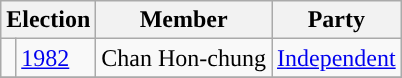<table class="wikitable">
<tr>
<th colspan="2">Election</th>
<th>Member</th>
<th>Party</th>
</tr>
<tr>
<td style="background-color:"></td>
<td><a href='#'>1982</a></td>
<td>Chan Hon-chung</td>
<td><a href='#'>Independent</a></td>
</tr>
<tr>
</tr>
</table>
